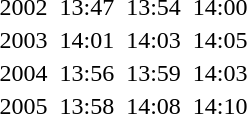<table>
<tr>
<td>2002</td>
<td></td>
<td>13:47 </td>
<td></td>
<td>13:54</td>
<td></td>
<td>14:00</td>
</tr>
<tr>
<td>2003</td>
<td></td>
<td>14:01</td>
<td></td>
<td>14:03</td>
<td></td>
<td>14:05</td>
</tr>
<tr>
<td>2004</td>
<td></td>
<td>13:56</td>
<td></td>
<td>13:59</td>
<td></td>
<td>14:03</td>
</tr>
<tr>
<td>2005</td>
<td></td>
<td>13:58</td>
<td></td>
<td>14:08</td>
<td></td>
<td>14:10</td>
</tr>
</table>
